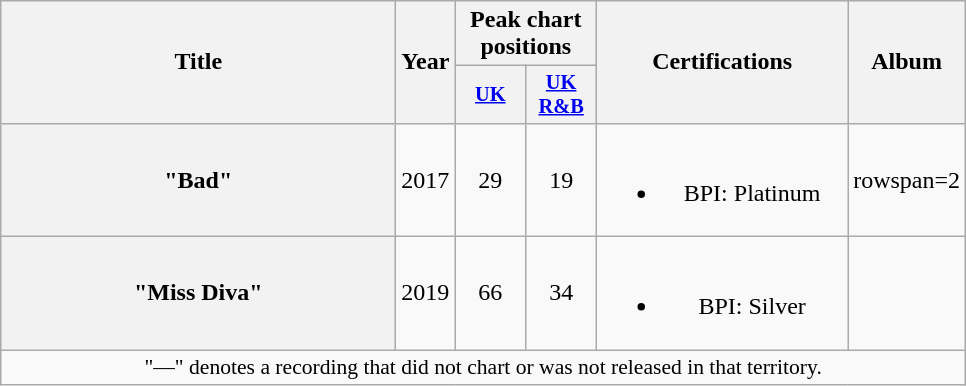<table class="wikitable plainrowheaders" style="text-align:center;">
<tr>
<th scope="col" rowspan="2" style="width:16em;">Title</th>
<th scope="col" rowspan="2">Year</th>
<th scope="col" colspan="2">Peak chart positions</th>
<th scope="col" rowspan="2" style="width:10em;">Certifications</th>
<th scope="col" rowspan="2">Album</th>
</tr>
<tr>
<th scope="col" style="width:3em;font-size:85%;"><a href='#'>UK</a><br></th>
<th scope="col" style="width:3em;font-size:85%;"><a href='#'>UK<br>R&B</a><br></th>
</tr>
<tr>
<th scope="row">"Bad"<br></th>
<td>2017</td>
<td>29</td>
<td>19</td>
<td><br><ul><li>BPI: Platinum</li></ul></td>
<td>rowspan=2 </td>
</tr>
<tr>
<th scope="row">"Miss Diva"<br></th>
<td>2019</td>
<td>66</td>
<td>34</td>
<td><br><ul><li>BPI: Silver</li></ul></td>
</tr>
<tr>
<td colspan="12" style="font-size:90%">"—" denotes a recording that did not chart or was not released in that territory.</td>
</tr>
</table>
